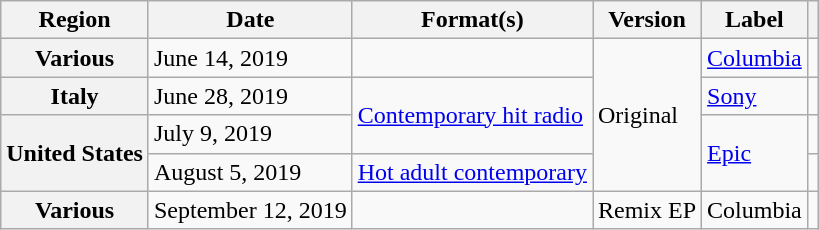<table class="wikitable plainrowheaders">
<tr>
<th scope="col">Region</th>
<th scope="col">Date</th>
<th scope="col">Format(s)</th>
<th scope="col">Version</th>
<th scope="col">Label</th>
<th scope="col"></th>
</tr>
<tr>
<th scope="row">Various</th>
<td>June 14, 2019</td>
<td></td>
<td rowspan=4>Original</td>
<td><a href='#'>Columbia</a></td>
<td align="center"></td>
</tr>
<tr>
<th scope="row">Italy</th>
<td>June 28, 2019</td>
<td rowspan=2><a href='#'>Contemporary hit radio</a></td>
<td><a href='#'>Sony</a></td>
<td align="center"></td>
</tr>
<tr>
<th scope="row" rowspan=2>United States</th>
<td>July 9, 2019</td>
<td rowspan=2><a href='#'>Epic</a></td>
<td align="center"></td>
</tr>
<tr>
<td>August 5, 2019</td>
<td><a href='#'>Hot adult contemporary</a></td>
<td align="center"></td>
</tr>
<tr>
<th scope="row">Various</th>
<td>September 12, 2019</td>
<td></td>
<td>Remix EP</td>
<td>Columbia</td>
<td align="center"></td>
</tr>
</table>
